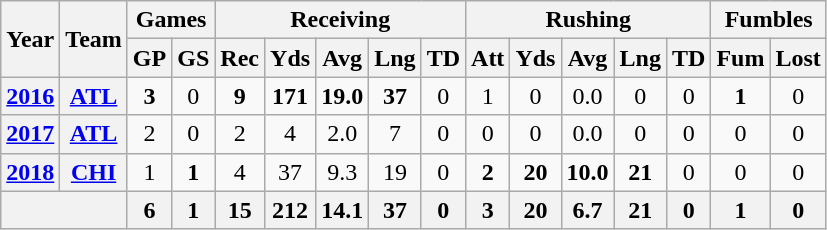<table class=wikitable style="text-align:center;">
<tr>
<th rowspan="2">Year</th>
<th rowspan="2">Team</th>
<th colspan="2">Games</th>
<th colspan="5">Receiving</th>
<th colspan="5">Rushing</th>
<th colspan="2">Fumbles</th>
</tr>
<tr>
<th>GP</th>
<th>GS</th>
<th>Rec</th>
<th>Yds</th>
<th>Avg</th>
<th>Lng</th>
<th>TD</th>
<th>Att</th>
<th>Yds</th>
<th>Avg</th>
<th>Lng</th>
<th>TD</th>
<th>Fum</th>
<th>Lost</th>
</tr>
<tr>
<th><a href='#'>2016</a></th>
<th><a href='#'>ATL</a></th>
<td><strong>3</strong></td>
<td>0</td>
<td><strong>9</strong></td>
<td><strong>171</strong></td>
<td><strong>19.0</strong></td>
<td><strong>37</strong></td>
<td>0</td>
<td>1</td>
<td>0</td>
<td>0.0</td>
<td>0</td>
<td>0</td>
<td><strong>1</strong></td>
<td>0</td>
</tr>
<tr>
<th><a href='#'>2017</a></th>
<th><a href='#'>ATL</a></th>
<td>2</td>
<td>0</td>
<td>2</td>
<td>4</td>
<td>2.0</td>
<td>7</td>
<td>0</td>
<td>0</td>
<td>0</td>
<td>0.0</td>
<td>0</td>
<td>0</td>
<td>0</td>
<td>0</td>
</tr>
<tr>
<th><a href='#'>2018</a></th>
<th><a href='#'>CHI</a></th>
<td>1</td>
<td><strong>1</strong></td>
<td>4</td>
<td>37</td>
<td>9.3</td>
<td>19</td>
<td>0</td>
<td><strong>2</strong></td>
<td><strong>20</strong></td>
<td><strong>10.0</strong></td>
<td><strong>21</strong></td>
<td>0</td>
<td>0</td>
<td>0</td>
</tr>
<tr>
<th colspan="2"></th>
<th>6</th>
<th>1</th>
<th>15</th>
<th>212</th>
<th>14.1</th>
<th>37</th>
<th>0</th>
<th>3</th>
<th>20</th>
<th>6.7</th>
<th>21</th>
<th>0</th>
<th>1</th>
<th>0</th>
</tr>
</table>
